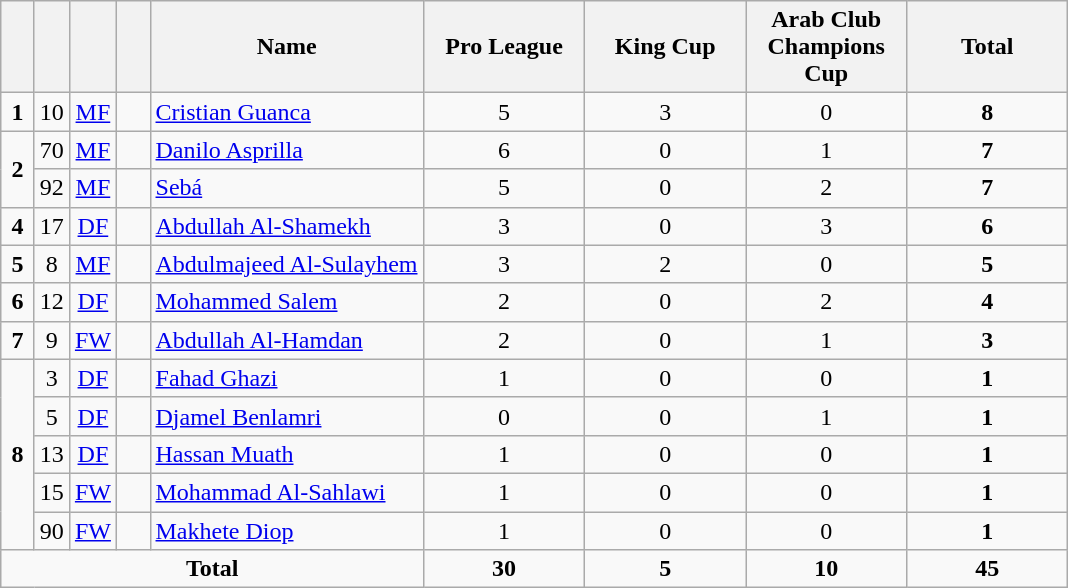<table class="wikitable" style="text-align:center">
<tr>
<th width=15></th>
<th width=15></th>
<th width=15></th>
<th width=15></th>
<th width=175>Name</th>
<th width=100>Pro League</th>
<th width=100>King Cup</th>
<th width=100>Arab Club Champions Cup</th>
<th width=100>Total</th>
</tr>
<tr>
<td><strong>1</strong></td>
<td>10</td>
<td><a href='#'>MF</a></td>
<td></td>
<td align=left><a href='#'>Cristian Guanca</a></td>
<td>5</td>
<td>3</td>
<td>0</td>
<td><strong>8</strong></td>
</tr>
<tr>
<td rowspan=2><strong>2</strong></td>
<td>70</td>
<td><a href='#'>MF</a></td>
<td></td>
<td align=left><a href='#'>Danilo Asprilla</a></td>
<td>6</td>
<td>0</td>
<td>1</td>
<td><strong>7</strong></td>
</tr>
<tr>
<td>92</td>
<td><a href='#'>MF</a></td>
<td></td>
<td align=left><a href='#'>Sebá</a></td>
<td>5</td>
<td>0</td>
<td>2</td>
<td><strong>7</strong></td>
</tr>
<tr>
<td><strong>4</strong></td>
<td>17</td>
<td><a href='#'>DF</a></td>
<td></td>
<td align=left><a href='#'>Abdullah Al-Shamekh</a></td>
<td>3</td>
<td>0</td>
<td>3</td>
<td><strong>6</strong></td>
</tr>
<tr>
<td><strong>5</strong></td>
<td>8</td>
<td><a href='#'>MF</a></td>
<td></td>
<td align=left><a href='#'>Abdulmajeed Al-Sulayhem</a></td>
<td>3</td>
<td>2</td>
<td>0</td>
<td><strong>5</strong></td>
</tr>
<tr>
<td><strong>6</strong></td>
<td>12</td>
<td><a href='#'>DF</a></td>
<td></td>
<td align=left><a href='#'>Mohammed Salem</a></td>
<td>2</td>
<td>0</td>
<td>2</td>
<td><strong>4</strong></td>
</tr>
<tr>
<td><strong>7</strong></td>
<td>9</td>
<td><a href='#'>FW</a></td>
<td></td>
<td align=left><a href='#'>Abdullah Al-Hamdan</a></td>
<td>2</td>
<td>0</td>
<td>1</td>
<td><strong>3</strong></td>
</tr>
<tr>
<td rowspan=5><strong>8</strong></td>
<td>3</td>
<td><a href='#'>DF</a></td>
<td></td>
<td align=left><a href='#'>Fahad Ghazi</a></td>
<td>1</td>
<td>0</td>
<td>0</td>
<td><strong>1</strong></td>
</tr>
<tr>
<td>5</td>
<td><a href='#'>DF</a></td>
<td></td>
<td align=left><a href='#'>Djamel Benlamri</a></td>
<td>0</td>
<td>0</td>
<td>1</td>
<td><strong>1</strong></td>
</tr>
<tr>
<td>13</td>
<td><a href='#'>DF</a></td>
<td></td>
<td align=left><a href='#'>Hassan Muath</a></td>
<td>1</td>
<td>0</td>
<td>0</td>
<td><strong>1</strong></td>
</tr>
<tr>
<td>15</td>
<td><a href='#'>FW</a></td>
<td></td>
<td align=left><a href='#'>Mohammad Al-Sahlawi</a></td>
<td>1</td>
<td>0</td>
<td>0</td>
<td><strong>1</strong></td>
</tr>
<tr>
<td>90</td>
<td><a href='#'>FW</a></td>
<td></td>
<td align=left><a href='#'>Makhete Diop</a></td>
<td>1</td>
<td>0</td>
<td>0</td>
<td><strong>1</strong></td>
</tr>
<tr>
<td colspan=5><strong>Total</strong></td>
<td><strong>30</strong></td>
<td><strong>5</strong></td>
<td><strong>10</strong></td>
<td><strong>45</strong></td>
</tr>
</table>
